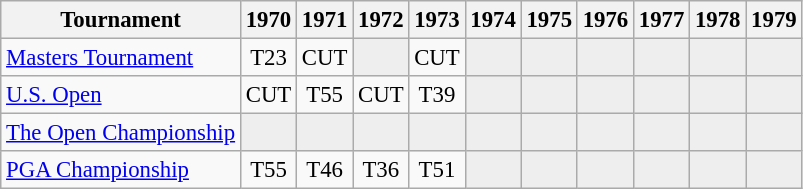<table class="wikitable" style="font-size:95%;text-align:center;">
<tr>
<th>Tournament</th>
<th>1970</th>
<th>1971</th>
<th>1972</th>
<th>1973</th>
<th>1974</th>
<th>1975</th>
<th>1976</th>
<th>1977</th>
<th>1978</th>
<th>1979</th>
</tr>
<tr>
<td align=left><a href='#'>Masters Tournament</a></td>
<td>T23</td>
<td>CUT</td>
<td style="background:#eeeeee;"></td>
<td>CUT</td>
<td style="background:#eeeeee;"></td>
<td style="background:#eeeeee;"></td>
<td style="background:#eeeeee;"></td>
<td style="background:#eeeeee;"></td>
<td style="background:#eeeeee;"></td>
<td style="background:#eeeeee;"></td>
</tr>
<tr>
<td align=left><a href='#'>U.S. Open</a></td>
<td>CUT</td>
<td>T55</td>
<td>CUT</td>
<td>T39</td>
<td style="background:#eeeeee;"></td>
<td style="background:#eeeeee;"></td>
<td style="background:#eeeeee;"></td>
<td style="background:#eeeeee;"></td>
<td style="background:#eeeeee;"></td>
<td style="background:#eeeeee;"></td>
</tr>
<tr>
<td align=left><a href='#'>The Open Championship</a></td>
<td style="background:#eeeeee;"></td>
<td style="background:#eeeeee;"></td>
<td style="background:#eeeeee;"></td>
<td style="background:#eeeeee;"></td>
<td style="background:#eeeeee;"></td>
<td style="background:#eeeeee;"></td>
<td style="background:#eeeeee;"></td>
<td style="background:#eeeeee;"></td>
<td style="background:#eeeeee;"></td>
<td style="background:#eeeeee;"></td>
</tr>
<tr>
<td align=left><a href='#'>PGA Championship</a></td>
<td>T55</td>
<td>T46</td>
<td>T36</td>
<td>T51</td>
<td style="background:#eeeeee;"></td>
<td style="background:#eeeeee;"></td>
<td style="background:#eeeeee;"></td>
<td style="background:#eeeeee;"></td>
<td style="background:#eeeeee;"></td>
<td style="background:#eeeeee;"></td>
</tr>
</table>
